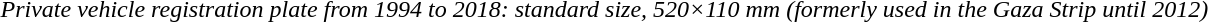<table>
<tr>
<td><em>Private vehicle registration plate from 1994 to 2018: standard size, 520×110 mm (formerly used in the Gaza Strip until 2012)</em></td>
</tr>
<tr>
<td><br></td>
</tr>
</table>
